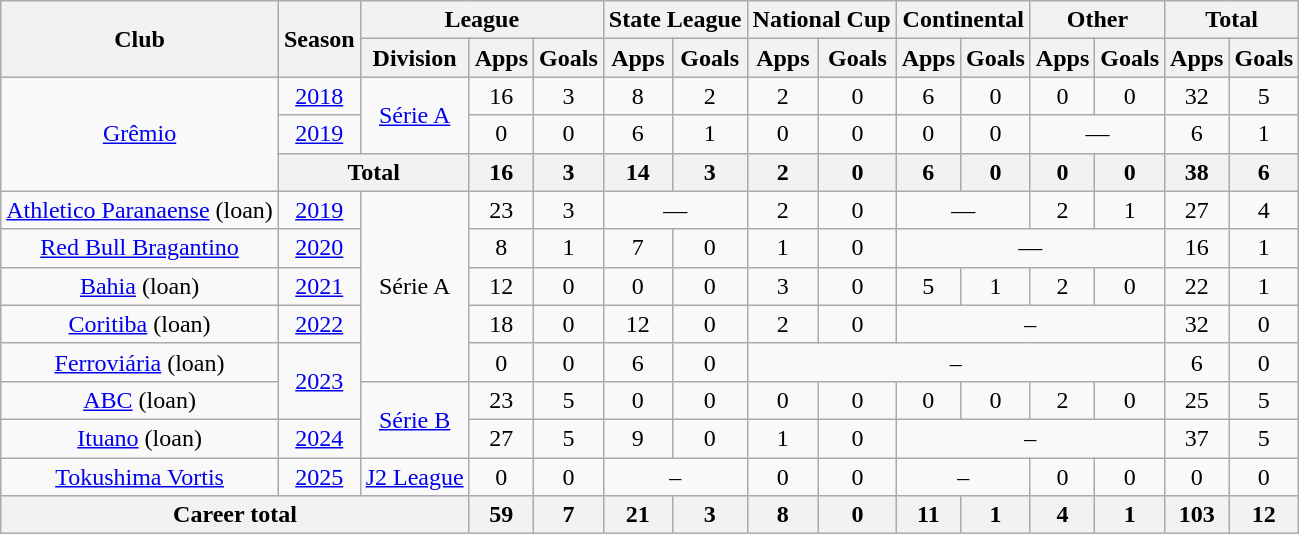<table class="wikitable" style="text-align: center;">
<tr>
<th rowspan="2">Club</th>
<th rowspan="2">Season</th>
<th colspan="3">League</th>
<th colspan="2">State League</th>
<th colspan="2">National Cup</th>
<th colspan="2">Continental</th>
<th colspan="2">Other</th>
<th colspan="2">Total</th>
</tr>
<tr>
<th>Division</th>
<th>Apps</th>
<th>Goals</th>
<th>Apps</th>
<th>Goals</th>
<th>Apps</th>
<th>Goals</th>
<th>Apps</th>
<th>Goals</th>
<th>Apps</th>
<th>Goals</th>
<th>Apps</th>
<th>Goals</th>
</tr>
<tr>
<td rowspan="3" valign="center"><a href='#'>Grêmio</a></td>
<td><a href='#'>2018</a></td>
<td rowspan="2"><a href='#'>Série A</a></td>
<td>16</td>
<td>3</td>
<td>8</td>
<td>2</td>
<td>2</td>
<td>0</td>
<td>6</td>
<td>0</td>
<td>0</td>
<td>0</td>
<td>32</td>
<td>5</td>
</tr>
<tr>
<td><a href='#'>2019</a></td>
<td>0</td>
<td>0</td>
<td>6</td>
<td>1</td>
<td>0</td>
<td>0</td>
<td>0</td>
<td>0</td>
<td colspan="2">—</td>
<td>6</td>
<td>1</td>
</tr>
<tr>
<th colspan="2">Total</th>
<th>16</th>
<th>3</th>
<th>14</th>
<th>3</th>
<th>2</th>
<th>0</th>
<th>6</th>
<th>0</th>
<th>0</th>
<th>0</th>
<th>38</th>
<th>6</th>
</tr>
<tr>
<td valign="center"><a href='#'>Athletico Paranaense</a> (loan)</td>
<td><a href='#'>2019</a></td>
<td rowspan="5">Série A</td>
<td>23</td>
<td>3</td>
<td colspan="2">—</td>
<td>2</td>
<td>0</td>
<td colspan="2">—</td>
<td>2</td>
<td>1</td>
<td>27</td>
<td>4</td>
</tr>
<tr>
<td valign="center"><a href='#'>Red Bull Bragantino</a></td>
<td><a href='#'>2020</a></td>
<td>8</td>
<td>1</td>
<td>7</td>
<td>0</td>
<td>1</td>
<td>0</td>
<td colspan="4">—</td>
<td>16</td>
<td>1</td>
</tr>
<tr>
<td valign="center"><a href='#'>Bahia</a> (loan)</td>
<td><a href='#'>2021</a></td>
<td>12</td>
<td>0</td>
<td>0</td>
<td>0</td>
<td>3</td>
<td>0</td>
<td>5</td>
<td>1</td>
<td>2</td>
<td>0</td>
<td>22</td>
<td>1</td>
</tr>
<tr>
<td valign="center"><a href='#'>Coritiba</a> (loan)</td>
<td><a href='#'>2022</a></td>
<td>18</td>
<td>0</td>
<td>12</td>
<td>0</td>
<td>2</td>
<td>0</td>
<td colspan="4">–</td>
<td>32</td>
<td>0</td>
</tr>
<tr>
<td valign="center"><a href='#'>Ferroviária</a> (loan)</td>
<td rowspan="2"><a href='#'>2023</a></td>
<td>0</td>
<td>0</td>
<td>6</td>
<td>0</td>
<td colspan="6">–</td>
<td>6</td>
<td>0</td>
</tr>
<tr>
<td valign="center"><a href='#'>ABC</a> (loan)</td>
<td rowspan="2"><a href='#'>Série B</a></td>
<td>23</td>
<td>5</td>
<td>0</td>
<td>0</td>
<td>0</td>
<td>0</td>
<td>0</td>
<td>0</td>
<td>2</td>
<td>0</td>
<td>25</td>
<td>5</td>
</tr>
<tr>
<td valign="center"><a href='#'>Ituano</a> (loan)</td>
<td><a href='#'>2024</a></td>
<td>27</td>
<td>5</td>
<td>9</td>
<td>0</td>
<td>1</td>
<td>0</td>
<td colspan="4">–</td>
<td>37</td>
<td>5</td>
</tr>
<tr>
<td valign="center"><a href='#'>Tokushima Vortis</a></td>
<td><a href='#'>2025</a></td>
<td><a href='#'>J2 League</a></td>
<td>0</td>
<td>0</td>
<td colspan="2">–</td>
<td>0</td>
<td>0</td>
<td colspan="2">–</td>
<td>0</td>
<td>0</td>
<td>0</td>
<td>0</td>
</tr>
<tr>
<th colspan="3">Career total</th>
<th>59</th>
<th>7</th>
<th>21</th>
<th>3</th>
<th>8</th>
<th>0</th>
<th>11</th>
<th>1</th>
<th>4</th>
<th>1</th>
<th>103</th>
<th>12</th>
</tr>
</table>
